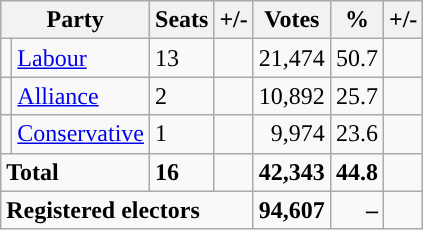<table class="wikitable sortable">
<tr>
<th colspan="2">Party</th>
<th>Seats</th>
<th>+/-</th>
<th>Votes</th>
<th>%</th>
<th>+/-</th>
</tr>
<tr>
<td style="background-color: "></td>
<td><a href='#'>Labour</a></td>
<td>13</td>
<td></td>
<td style="text-align:right;">21,474</td>
<td style="text-align:right;">50.7</td>
<td style="text-align:right;"></td>
</tr>
<tr>
<td style="background-color: "></td>
<td><a href='#'>Alliance</a></td>
<td>2</td>
<td></td>
<td style="text-align:right;">10,892</td>
<td style="text-align:right;">25.7</td>
<td style="text-align:right;"></td>
</tr>
<tr>
<td style="background-color: "></td>
<td><a href='#'>Conservative</a></td>
<td>1</td>
<td></td>
<td style="text-align:right;">9,974</td>
<td style="text-align:right;">23.6</td>
<td style="text-align:right;"></td>
</tr>
<tr>
<td colspan="2"><strong>Total</strong></td>
<td><strong>16</strong></td>
<td></td>
<td style="text-align:right;"><strong>42,343</strong></td>
<td style="text-align:right;"><strong>44.8</strong></td>
<td style="text-align:right;"></td>
</tr>
<tr>
<td colspan="4"><strong>Registered electors</strong></td>
<td style="text-align:right;"><strong>94,607</strong></td>
<td style="text-align:right;"><strong>–</strong></td>
<td style="text-align:right;"></td>
</tr>
</table>
